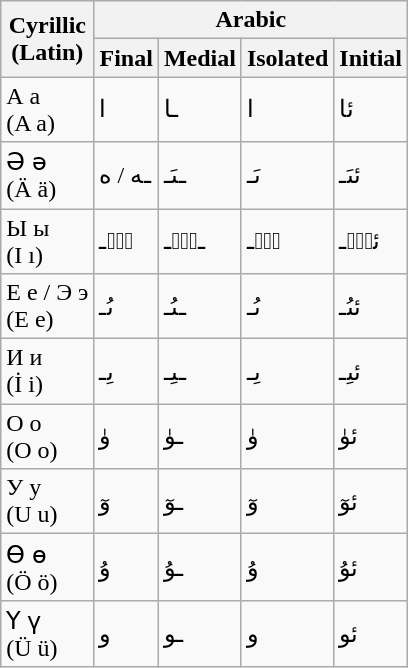<table class="wikitable">
<tr>
<th rowspan="2">Cyrillic<br>(Latin)</th>
<th colspan="4">Arabic</th>
</tr>
<tr>
<th>Final</th>
<th>Medial</th>
<th>Isolated</th>
<th>Initial</th>
</tr>
<tr>
<td>А а<br>(A a)</td>
<td>ا</td>
<td>ـا</td>
<td>ا</td>
<td>ئا</td>
</tr>
<tr>
<td>Ә ә<br>(Ä ä)</td>
<td>ـە / ە</td>
<td>ـىَـ</td>
<td>ىَـ</td>
<td>ئىَـ</td>
</tr>
<tr>
<td>Ы ы<br>(I ı)</td>
<td>ىُٖـ</td>
<td>ـىُٖـ</td>
<td>ىُٖـ</td>
<td>ئىُٖـ</td>
</tr>
<tr>
<td>Е е / Э э<br>(E e)</td>
<td>ىُـ</td>
<td>ـىُـ</td>
<td>ىُـ</td>
<td>ئىُـ</td>
</tr>
<tr>
<td>И и<br>(İ i)</td>
<td>ىِـ</td>
<td>ـىِـ</td>
<td>ىِـ</td>
<td>ئىِـ</td>
</tr>
<tr>
<td>О о<br>(O o)</td>
<td>ۈ</td>
<td>ـۈ</td>
<td>ۈ</td>
<td>ئۈ</td>
</tr>
<tr>
<td>У у <br>(U u)</td>
<td>وٓ</td>
<td>ـوٓ</td>
<td>وٓ</td>
<td>ئوٓ</td>
</tr>
<tr>
<td>Ө ө<br>(Ö ö)</td>
<td>ۇ</td>
<td>ـۇ</td>
<td>ۇ</td>
<td>ئۇ</td>
</tr>
<tr>
<td>Ү ү<br>(Ü ü)</td>
<td>و</td>
<td>ـو</td>
<td>و</td>
<td>ئو</td>
</tr>
</table>
